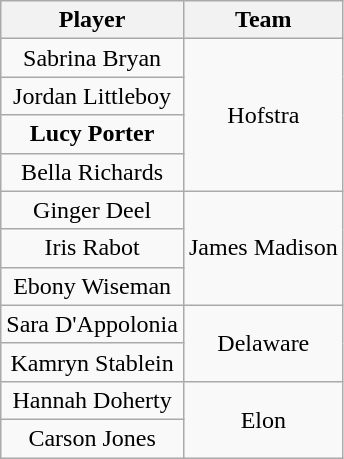<table class="wikitable" style="text-align: center;">
<tr>
<th>Player</th>
<th>Team</th>
</tr>
<tr>
<td>Sabrina Bryan</td>
<td rowspan=4>Hofstra</td>
</tr>
<tr>
<td>Jordan Littleboy</td>
</tr>
<tr>
<td><strong>Lucy Porter</strong></td>
</tr>
<tr>
<td>Bella Richards</td>
</tr>
<tr>
<td>Ginger Deel</td>
<td rowspan=3>James Madison</td>
</tr>
<tr>
<td>Iris Rabot</td>
</tr>
<tr>
<td>Ebony Wiseman</td>
</tr>
<tr>
<td>Sara D'Appolonia</td>
<td rowspan=2>Delaware</td>
</tr>
<tr>
<td>Kamryn Stablein</td>
</tr>
<tr>
<td>Hannah Doherty</td>
<td rowspan=2>Elon</td>
</tr>
<tr>
<td>Carson Jones</td>
</tr>
</table>
